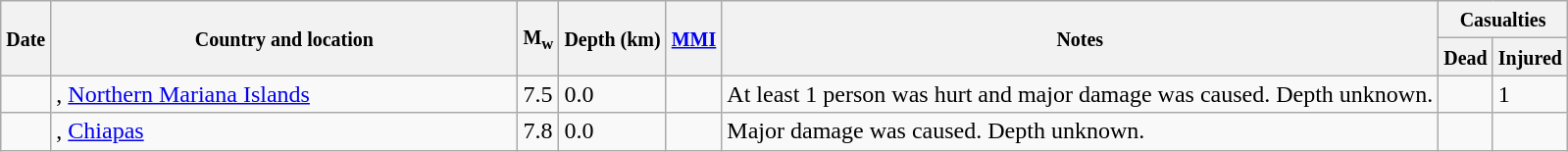<table class="wikitable sortable sort-under" style="border:1px black; margin-left:1em;">
<tr>
<th rowspan="2"><small>Date</small></th>
<th rowspan="2" style="width: 310px"><small>Country and location</small></th>
<th rowspan="2"><small>M<sub>w</sub></small></th>
<th rowspan="2"><small>Depth (km)</small></th>
<th rowspan="2"><small><a href='#'>MMI</a></small></th>
<th rowspan="2" class="unsortable"><small>Notes</small></th>
<th colspan="2"><small>Casualties</small></th>
</tr>
<tr>
<th><small>Dead</small></th>
<th><small>Injured</small></th>
</tr>
<tr>
<td></td>
<td>, <a href='#'>Northern Mariana Islands</a></td>
<td>7.5</td>
<td>0.0</td>
<td></td>
<td>At least 1 person was hurt and major damage was caused. Depth unknown.</td>
<td></td>
<td>1</td>
</tr>
<tr>
<td></td>
<td>, <a href='#'>Chiapas</a></td>
<td>7.8</td>
<td>0.0</td>
<td></td>
<td>Major damage was caused. Depth unknown.</td>
<td></td>
<td></td>
</tr>
</table>
